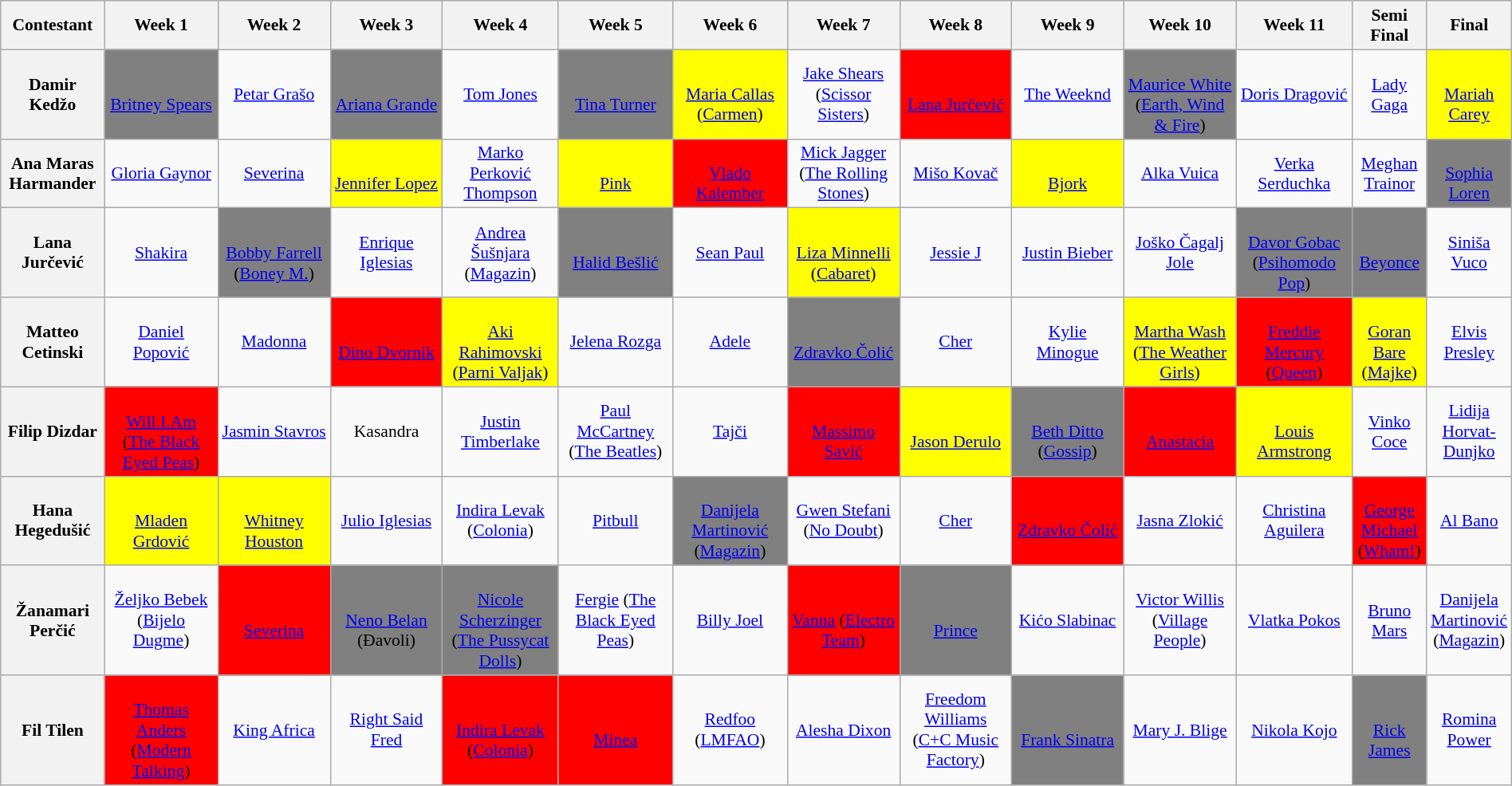<table class="wikitable" style="font-size:90%; width:100%; text-align:center; margin-left: auto; margin-right: auto">
<tr>
<th style="width: 7%;">Contestant</th>
<th style="width: 8%;">Week 1</th>
<th style="width: 8%;">Week 2</th>
<th style="width: 8%;">Week 3</th>
<th style="width: 8%;">Week 4</th>
<th style="width: 8%;">Week 5</th>
<th style="width: 8%;">Week 6</th>
<th style="width: 8%;">Week 7</th>
<th style="width: 8%;">Week 8</th>
<th style="width: 8%;">Week 9</th>
<th style="width: 8%;">Week 10</th>
<th style="width: 8%;">Week 11</th>
<th style="width: 8%;">Semi Final</th>
<th style="width: 8%;">Final</th>
</tr>
<tr>
<th>Damir Kedžo</th>
<td style="background:gray"><br><a href='#'>Britney Spears</a></td>
<td><a href='#'>Petar Grašo</a></td>
<td style="background:gray"><br><a href='#'>Ariana Grande</a></td>
<td><a href='#'>Tom Jones</a></td>
<td style="background:gray"><br><a href='#'>Tina Turner</a></td>
<td style="background:yellow"><br><a href='#'>Maria Callas</a> (<a href='#'>Carmen</a>)</td>
<td><a href='#'>Jake Shears</a> (<a href='#'>Scissor Sisters</a>)</td>
<td style="background:red"><br><a href='#'>Lana Jurčević</a></td>
<td><a href='#'>The Weeknd</a></td>
<td style="background:gray"><br><a href='#'>Maurice White</a> (<a href='#'>Earth, Wind & Fire</a>)</td>
<td><a href='#'>Doris Dragović</a></td>
<td><a href='#'>Lady Gaga</a></td>
<td style="background:yellow"><br><a href='#'>Mariah Carey</a></td>
</tr>
<tr>
<th>Ana Maras Harmander</th>
<td><a href='#'>Gloria Gaynor</a></td>
<td><a href='#'>Severina</a></td>
<td style="background:yellow"><br><a href='#'>Jennifer Lopez</a></td>
<td><a href='#'>Marko Perković Thompson</a></td>
<td style="background:yellow"><br><a href='#'>Pink</a></td>
<td style="background:red"><br><a href='#'>Vlado Kalember</a></td>
<td><a href='#'>Mick Jagger</a> (<a href='#'>The Rolling Stones</a>)</td>
<td><a href='#'>Mišo Kovač</a></td>
<td style="background:yellow"><br><a href='#'>Bjork</a></td>
<td><a href='#'>Alka Vuica</a></td>
<td><a href='#'>Verka Serduchka</a></td>
<td><a href='#'>Meghan Trainor</a></td>
<td style="background:gray"><br><a href='#'>Sophia Loren</a></td>
</tr>
<tr>
<th>Lana Jurčević</th>
<td><a href='#'>Shakira</a></td>
<td style="background:gray"><br><a href='#'>Bobby Farrell</a> (<a href='#'>Boney M.</a>)</td>
<td><a href='#'>Enrique Iglesias</a></td>
<td><a href='#'>Andrea Šušnjara</a> (<a href='#'>Magazin</a>)</td>
<td style="background:gray"><br><a href='#'>Halid Bešlić</a></td>
<td><a href='#'>Sean Paul</a></td>
<td style="background:yellow"><br><a href='#'>Liza Minnelli</a> (<a href='#'>Cabaret</a>)</td>
<td><a href='#'>Jessie J</a></td>
<td><a href='#'>Justin Bieber</a></td>
<td><a href='#'>Joško Čagalj Jole</a></td>
<td style="background:gray"><br><a href='#'>Davor Gobac</a> (<a href='#'>Psihomodo Pop</a>)</td>
<td style="background:gray"><br><a href='#'>Beyonce</a></td>
<td><a href='#'>Siniša Vuco</a></td>
</tr>
<tr>
<th>Matteo Cetinski</th>
<td><a href='#'>Daniel Popović</a></td>
<td><a href='#'>Madonna</a></td>
<td style="background:red"><br><a href='#'>Dino Dvornik</a></td>
<td style="background:yellow"><br><a href='#'>Aki Rahimovski</a> (<a href='#'>Parni Valjak</a>)</td>
<td><a href='#'>Jelena Rozga</a></td>
<td><a href='#'>Adele</a></td>
<td style="background:gray"><br><a href='#'>Zdravko Čolić</a></td>
<td><a href='#'>Cher</a></td>
<td><a href='#'>Kylie Minogue</a></td>
<td style="background:yellow"><br><a href='#'>Martha Wash</a> (<a href='#'>The Weather Girls</a>)</td>
<td style="background:red"><br><a href='#'>Freddie Mercury</a> (<a href='#'>Queen</a>)</td>
<td style="background:yellow"><br><a href='#'>Goran Bare</a> (<a href='#'>Majke</a>)</td>
<td><a href='#'>Elvis Presley</a></td>
</tr>
<tr>
<th>Filip Dizdar</th>
<td style="background:red"><br><a href='#'>Will.I.Am</a> (<a href='#'>The Black Eyed Peas</a>)</td>
<td><a href='#'>Jasmin Stavros</a></td>
<td>Kasandra</td>
<td><a href='#'>Justin Timberlake</a></td>
<td><a href='#'>Paul McCartney</a> (<a href='#'>The Beatles</a>)</td>
<td><a href='#'>Tajči</a></td>
<td style="background:red"><br><a href='#'>Massimo Savić</a></td>
<td style="background:yellow"><br><a href='#'>Jason Derulo</a></td>
<td style="background:grey"><br><a href='#'>Beth Ditto</a> (<a href='#'>Gossip</a>)</td>
<td style="background:red"><br><a href='#'>Anastacia</a></td>
<td style="background:yellow"><br><a href='#'>Louis Armstrong</a></td>
<td><a href='#'>Vinko Coce</a></td>
<td><a href='#'>Lidija Horvat-Dunjko</a></td>
</tr>
<tr>
<th>Hana Hegedušić</th>
<td style="background:yellow"><br><a href='#'>Mladen Grdović</a></td>
<td style="background:yellow"><br><a href='#'>Whitney Houston</a></td>
<td><a href='#'>Julio Iglesias</a></td>
<td><a href='#'>Indira Levak</a> (<a href='#'>Colonia</a>)</td>
<td><a href='#'>Pitbull</a></td>
<td style="background:gray"><br><a href='#'>Danijela Martinović</a> (<a href='#'>Magazin</a>)</td>
<td><a href='#'>Gwen Stefani</a> (<a href='#'>No Doubt</a>)</td>
<td><a href='#'>Cher</a></td>
<td style="background:red"><br><a href='#'>Zdravko Čolić</a></td>
<td><a href='#'>Jasna Zlokić</a></td>
<td><a href='#'>Christina Aguilera</a></td>
<td style="background:red"><br><a href='#'>George Michael</a> (<a href='#'>Wham!</a>)</td>
<td><a href='#'>Al Bano</a></td>
</tr>
<tr>
<th>Žanamari Perčić</th>
<td><a href='#'>Željko Bebek</a> (<a href='#'>Bijelo Dugme</a>)</td>
<td style="background:red"><br><a href='#'>Severina</a></td>
<td style="background:gray"><br><a href='#'>Neno Belan</a> (Đavoli)</td>
<td style="background:gray"><br><a href='#'>Nicole Scherzinger</a> (<a href='#'>The Pussycat Dolls</a>)</td>
<td><a href='#'>Fergie</a> (<a href='#'>The Black Eyed Peas</a>)</td>
<td><a href='#'>Billy Joel</a></td>
<td style="background:red"><br><a href='#'>Vanna</a> (<a href='#'>Electro Team</a>)</td>
<td style="background:gray"><br><a href='#'>Prince</a></td>
<td><a href='#'>Kićo Slabinac</a></td>
<td><a href='#'>Victor Willis</a> (<a href='#'>Village People</a>)</td>
<td><a href='#'>Vlatka Pokos</a></td>
<td><a href='#'>Bruno Mars</a></td>
<td><a href='#'>Danijela Martinović</a> (<a href='#'>Magazin</a>)</td>
</tr>
<tr>
<th>Fil Tilen</th>
<td style="background:red"><br><a href='#'>Thomas Anders</a> (<a href='#'>Modern Talking</a>)</td>
<td><a href='#'>King Africa</a></td>
<td><a href='#'>Right Said Fred</a></td>
<td style="background:red"><br><a href='#'>Indira Levak</a> (<a href='#'>Colonia</a>)</td>
<td style="background:red"><br><a href='#'>Minea</a></td>
<td><a href='#'>Redfoo</a> (<a href='#'>LMFAO</a>)</td>
<td><a href='#'>Alesha Dixon</a></td>
<td><a href='#'>Freedom Williams</a> (<a href='#'>C+C Music Factory</a>)</td>
<td style="background:gray"><br><a href='#'>Frank Sinatra</a></td>
<td><a href='#'>Mary J. Blige</a></td>
<td><a href='#'>Nikola Kojo</a></td>
<td style="background:gray"><br><a href='#'>Rick James</a></td>
<td><a href='#'>Romina Power</a></td>
</tr>
</table>
